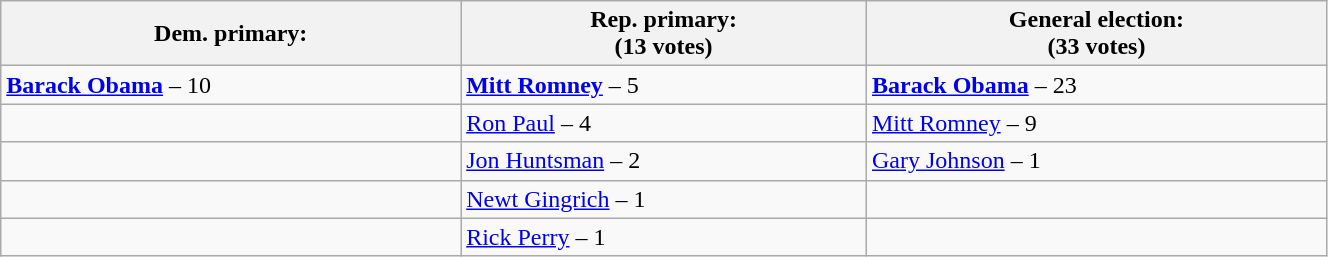<table class="wikitable" width="70%">
<tr>
<th><strong>Dem. primary:</strong><br></th>
<th><strong>Rep. primary:</strong><br>(13 votes)</th>
<th><strong>General election:</strong><br>(33 votes)</th>
</tr>
<tr>
<td><strong><a href='#'>Barack Obama</a></strong> – 10</td>
<td><strong><a href='#'>Mitt Romney</a></strong> – 5</td>
<td><strong><a href='#'>Barack Obama</a></strong> – 23</td>
</tr>
<tr>
<td></td>
<td><a href='#'>Ron Paul</a> – 4</td>
<td><a href='#'>Mitt Romney</a> – 9</td>
</tr>
<tr>
<td></td>
<td><a href='#'>Jon Huntsman</a> – 2</td>
<td><a href='#'>Gary Johnson</a> – 1</td>
</tr>
<tr>
<td></td>
<td><a href='#'>Newt Gingrich</a> – 1</td>
<td></td>
</tr>
<tr>
<td></td>
<td><a href='#'>Rick Perry</a> – 1</td>
<td></td>
</tr>
</table>
